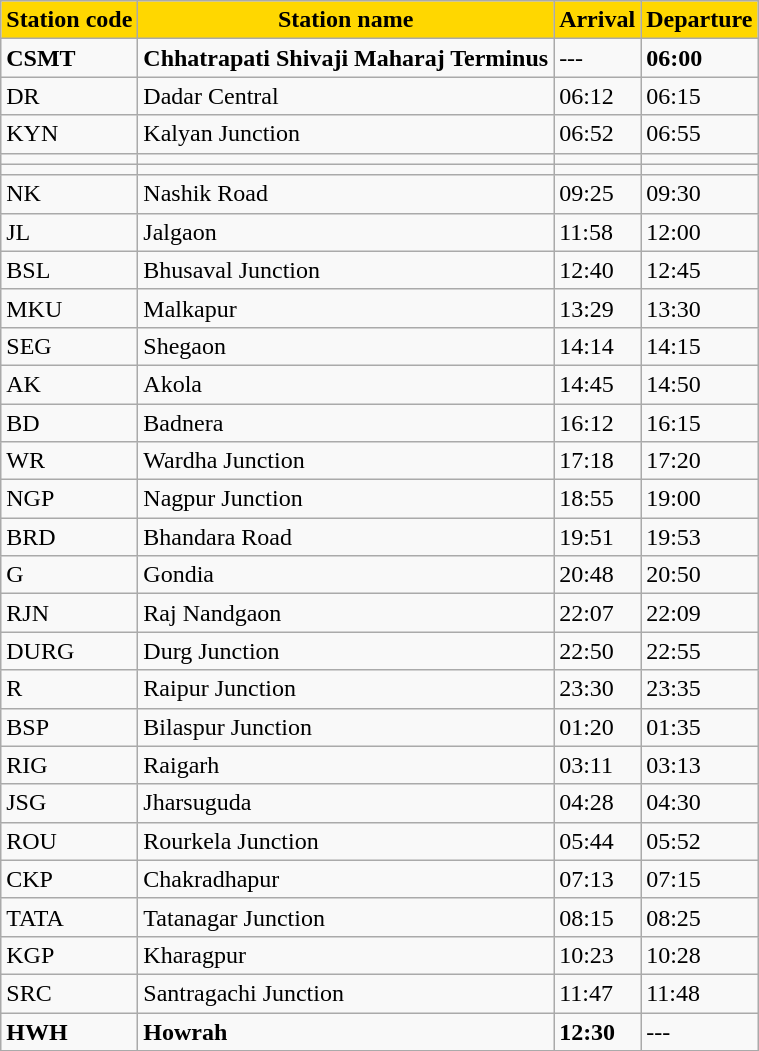<table class="wikitable">
<tr>
<th style="background:gold;">Station code</th>
<th style="background:gold;" !>Station name</th>
<th style="background:gold;" !>Arrival</th>
<th style="background:gold;" !>Departure</th>
</tr>
<tr>
<td><strong>CSMT</strong></td>
<td><strong>Chhatrapati Shivaji Maharaj Terminus</strong></td>
<td>---</td>
<td><strong>06:00</strong></td>
</tr>
<tr>
<td>DR</td>
<td>Dadar Central</td>
<td>06:12</td>
<td>06:15</td>
</tr>
<tr>
<td>KYN</td>
<td>Kalyan Junction</td>
<td>06:52</td>
<td>06:55</td>
</tr>
<tr>
<td></td>
<td></td>
<td></td>
<td></td>
</tr>
<tr>
<td></td>
<td></td>
<td></td>
<td></td>
</tr>
<tr>
<td>NK</td>
<td>Nashik Road</td>
<td>09:25</td>
<td>09:30</td>
</tr>
<tr>
<td>JL</td>
<td>Jalgaon</td>
<td>11:58</td>
<td>12:00</td>
</tr>
<tr>
<td>BSL</td>
<td>Bhusaval Junction</td>
<td>12:40</td>
<td>12:45</td>
</tr>
<tr>
<td>MKU</td>
<td>Malkapur</td>
<td>13:29</td>
<td>13:30</td>
</tr>
<tr>
<td>SEG</td>
<td>Shegaon</td>
<td>14:14</td>
<td>14:15</td>
</tr>
<tr>
<td>AK</td>
<td>Akola</td>
<td>14:45</td>
<td>14:50</td>
</tr>
<tr>
<td>BD</td>
<td>Badnera</td>
<td>16:12</td>
<td>16:15</td>
</tr>
<tr>
<td>WR</td>
<td>Wardha Junction</td>
<td>17:18</td>
<td>17:20</td>
</tr>
<tr>
<td>NGP</td>
<td>Nagpur Junction</td>
<td>18:55</td>
<td>19:00</td>
</tr>
<tr>
<td>BRD</td>
<td>Bhandara Road</td>
<td>19:51</td>
<td>19:53</td>
</tr>
<tr>
<td>G</td>
<td>Gondia</td>
<td>20:48</td>
<td>20:50</td>
</tr>
<tr>
<td>RJN</td>
<td>Raj Nandgaon</td>
<td>22:07</td>
<td>22:09</td>
</tr>
<tr>
<td>DURG</td>
<td>Durg Junction</td>
<td>22:50</td>
<td>22:55</td>
</tr>
<tr>
<td>R</td>
<td>Raipur Junction</td>
<td>23:30</td>
<td>23:35</td>
</tr>
<tr>
<td>BSP</td>
<td>Bilaspur Junction</td>
<td>01:20</td>
<td>01:35</td>
</tr>
<tr>
<td>RIG</td>
<td>Raigarh</td>
<td>03:11</td>
<td>03:13</td>
</tr>
<tr>
<td>JSG</td>
<td>Jharsuguda</td>
<td>04:28</td>
<td>04:30</td>
</tr>
<tr>
<td>ROU</td>
<td>Rourkela Junction</td>
<td>05:44</td>
<td>05:52</td>
</tr>
<tr>
<td>CKP</td>
<td>Chakradhapur</td>
<td>07:13</td>
<td>07:15</td>
</tr>
<tr>
<td>TATA</td>
<td>Tatanagar Junction</td>
<td>08:15</td>
<td>08:25</td>
</tr>
<tr>
<td>KGP</td>
<td>Kharagpur</td>
<td>10:23</td>
<td>10:28</td>
</tr>
<tr>
<td>SRC</td>
<td>Santragachi Junction</td>
<td>11:47</td>
<td>11:48</td>
</tr>
<tr>
<td><strong>HWH</strong></td>
<td><strong>Howrah</strong></td>
<td><strong>12:30</strong></td>
<td>---</td>
</tr>
</table>
